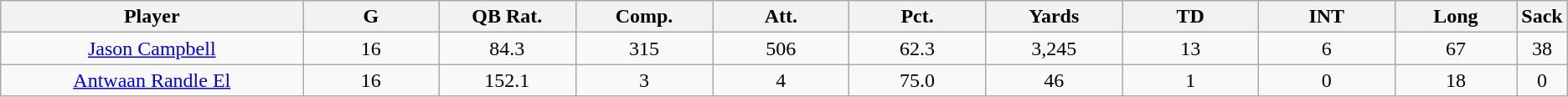<table class="wikitable">
<tr>
<th bgcolor="#DDDDFF" width="20%">Player</th>
<th bgcolor="#DDDDFF" width="9%">G</th>
<th bgcolor="#DDDDFF" width="9%">QB Rat.</th>
<th bgcolor="#DDDDFF" width="9%">Comp.</th>
<th bgcolor="#DDDDFF" width="9%">Att.</th>
<th bgcolor="#DDDDFF" width="9%">Pct.</th>
<th bgcolor="#DDDDFF" width="9%">Yards</th>
<th bgcolor="#DDDDFF" width="9%">TD</th>
<th bgcolor="#DDDDFF" width="9%">INT</th>
<th bgcolor="#DDDDFF" width="9%">Long</th>
<th bgcolor="#DDDDFF" width="9%">Sack</th>
</tr>
<tr align="center">
<td><a href='#'>Jason Campbell</a></td>
<td>16</td>
<td>84.3</td>
<td>315</td>
<td>506</td>
<td>62.3</td>
<td>3,245</td>
<td>13</td>
<td>6</td>
<td>67</td>
<td>38</td>
</tr>
<tr align="center">
<td><a href='#'>Antwaan Randle El</a></td>
<td>16</td>
<td>152.1</td>
<td>3</td>
<td>4</td>
<td>75.0</td>
<td>46</td>
<td>1</td>
<td>0</td>
<td>18</td>
<td>0</td>
</tr>
</table>
